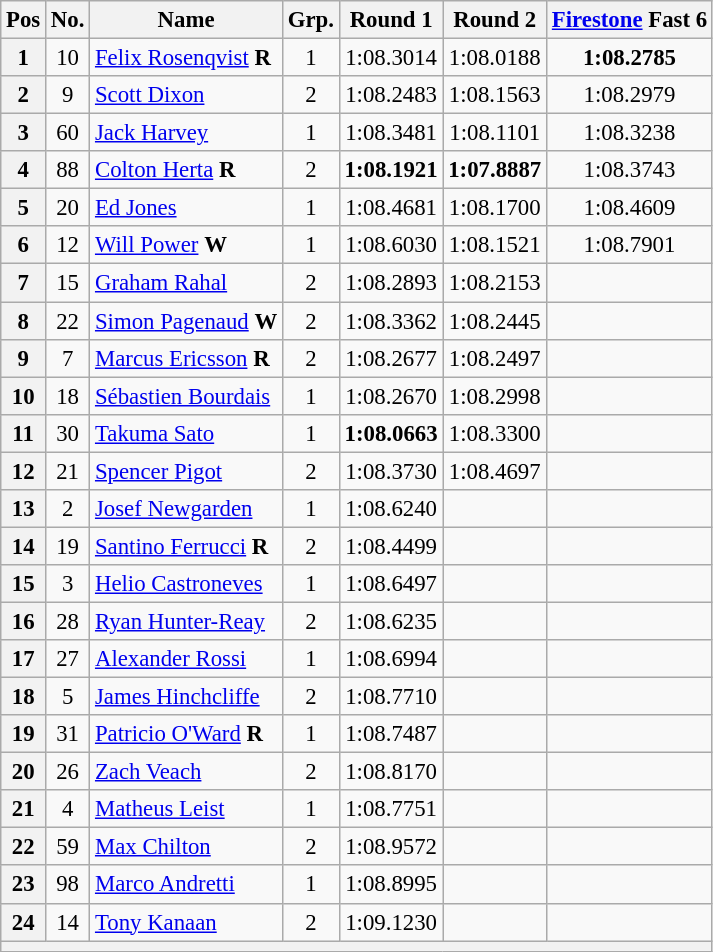<table class="wikitable sortable" style="text-align:center; font-size: 95%;">
<tr>
<th>Pos</th>
<th>No.</th>
<th>Name</th>
<th>Grp.</th>
<th>Round 1</th>
<th>Round 2</th>
<th><a href='#'>Firestone</a> Fast 6</th>
</tr>
<tr>
<th scope="row">1</th>
<td>10</td>
<td align="left"> <a href='#'>Felix Rosenqvist</a> <strong><span>R</span></strong></td>
<td>1</td>
<td>1:08.3014</td>
<td>1:08.0188</td>
<td><strong>1:08.2785</strong></td>
</tr>
<tr>
<th scope="row">2</th>
<td>9</td>
<td align="left"> <a href='#'>Scott Dixon</a></td>
<td>2</td>
<td>1:08.2483</td>
<td>1:08.1563</td>
<td>1:08.2979</td>
</tr>
<tr>
<th scope="row">3</th>
<td>60</td>
<td align="left"> <a href='#'>Jack Harvey</a></td>
<td>1</td>
<td>1:08.3481</td>
<td>1:08.1101</td>
<td>1:08.3238</td>
</tr>
<tr>
<th scope="row">4</th>
<td>88</td>
<td align="left"> <a href='#'>Colton Herta</a> <strong><span>R</span></strong></td>
<td>2</td>
<td><strong>1:08.1921</strong></td>
<td><strong>1:07.8887</strong></td>
<td>1:08.3743</td>
</tr>
<tr>
<th scope="row">5</th>
<td>20</td>
<td align="left"> <a href='#'>Ed Jones</a></td>
<td>1</td>
<td>1:08.4681</td>
<td>1:08.1700</td>
<td>1:08.4609</td>
</tr>
<tr>
<th scope="row">6</th>
<td>12</td>
<td align="left"> <a href='#'>Will Power</a> <strong><span>W</span></strong></td>
<td>1</td>
<td>1:08.6030</td>
<td>1:08.1521</td>
<td>1:08.7901</td>
</tr>
<tr>
<th scope="row">7</th>
<td>15</td>
<td align="left"> <a href='#'>Graham Rahal</a></td>
<td>2</td>
<td>1:08.2893</td>
<td>1:08.2153</td>
<td></td>
</tr>
<tr>
<th scope="row">8</th>
<td>22</td>
<td align="left"> <a href='#'>Simon Pagenaud</a> <strong><span>W</span></strong></td>
<td>2</td>
<td>1:08.3362</td>
<td>1:08.2445</td>
<td></td>
</tr>
<tr>
<th scope="row">9</th>
<td>7</td>
<td align="left"> <a href='#'>Marcus Ericsson</a> <strong><span>R</span></strong></td>
<td>2</td>
<td>1:08.2677</td>
<td>1:08.2497</td>
<td></td>
</tr>
<tr>
<th scope="row">10</th>
<td>18</td>
<td align="left"> <a href='#'>Sébastien Bourdais</a></td>
<td>1</td>
<td>1:08.2670</td>
<td>1:08.2998</td>
<td></td>
</tr>
<tr>
<th scope="row">11</th>
<td>30</td>
<td align="left"> <a href='#'>Takuma Sato</a></td>
<td>1</td>
<td><strong>1:08.0663</strong></td>
<td>1:08.3300</td>
<td></td>
</tr>
<tr>
<th scope="row">12</th>
<td>21</td>
<td align="left"> <a href='#'>Spencer Pigot</a></td>
<td>2</td>
<td>1:08.3730</td>
<td>1:08.4697</td>
<td></td>
</tr>
<tr>
<th scope="row">13</th>
<td>2</td>
<td align="left"> <a href='#'>Josef Newgarden</a></td>
<td>1</td>
<td>1:08.6240</td>
<td></td>
<td></td>
</tr>
<tr>
<th scope="row">14</th>
<td>19</td>
<td align="left"> <a href='#'>Santino Ferrucci</a> <strong><span>R</span></strong></td>
<td>2</td>
<td>1:08.4499</td>
<td></td>
<td></td>
</tr>
<tr>
<th scope="row">15</th>
<td>3</td>
<td align="left"> <a href='#'>Helio Castroneves</a></td>
<td>1</td>
<td>1:08.6497</td>
<td></td>
<td></td>
</tr>
<tr>
<th scope="row">16</th>
<td>28</td>
<td align="left"> <a href='#'>Ryan Hunter-Reay</a></td>
<td>2</td>
<td>1:08.6235</td>
<td></td>
<td></td>
</tr>
<tr>
<th>17</th>
<td>27</td>
<td align="left"> <a href='#'>Alexander Rossi</a></td>
<td>1</td>
<td>1:08.6994</td>
<td></td>
<td></td>
</tr>
<tr>
<th scope="row">18</th>
<td>5</td>
<td align="left"> <a href='#'>James Hinchcliffe</a></td>
<td>2</td>
<td>1:08.7710</td>
<td></td>
<td></td>
</tr>
<tr>
<th>19</th>
<td>31</td>
<td align="left"> <a href='#'>Patricio O'Ward</a> <strong><span>R</span></strong></td>
<td>1</td>
<td>1:08.7487</td>
<td></td>
<td></td>
</tr>
<tr>
<th scope="row">20</th>
<td>26</td>
<td align="left"> <a href='#'>Zach Veach</a></td>
<td>2</td>
<td>1:08.8170</td>
<td></td>
<td></td>
</tr>
<tr>
<th scope="row">21</th>
<td>4</td>
<td align="left"> <a href='#'>Matheus Leist</a></td>
<td>1</td>
<td>1:08.7751</td>
<td></td>
<td></td>
</tr>
<tr>
<th scope="row">22</th>
<td>59</td>
<td align="left"> <a href='#'>Max Chilton</a></td>
<td>2</td>
<td>1:08.9572</td>
<td></td>
<td></td>
</tr>
<tr>
<th scope="row">23</th>
<td>98</td>
<td align="left"> <a href='#'>Marco Andretti</a></td>
<td>1</td>
<td>1:08.8995</td>
<td></td>
<td></td>
</tr>
<tr>
<th>24</th>
<td>14</td>
<td align="left"> <a href='#'>Tony Kanaan</a></td>
<td>2</td>
<td>1:09.1230</td>
<td></td>
<td></td>
</tr>
<tr>
<th colspan="11"> </th>
</tr>
</table>
